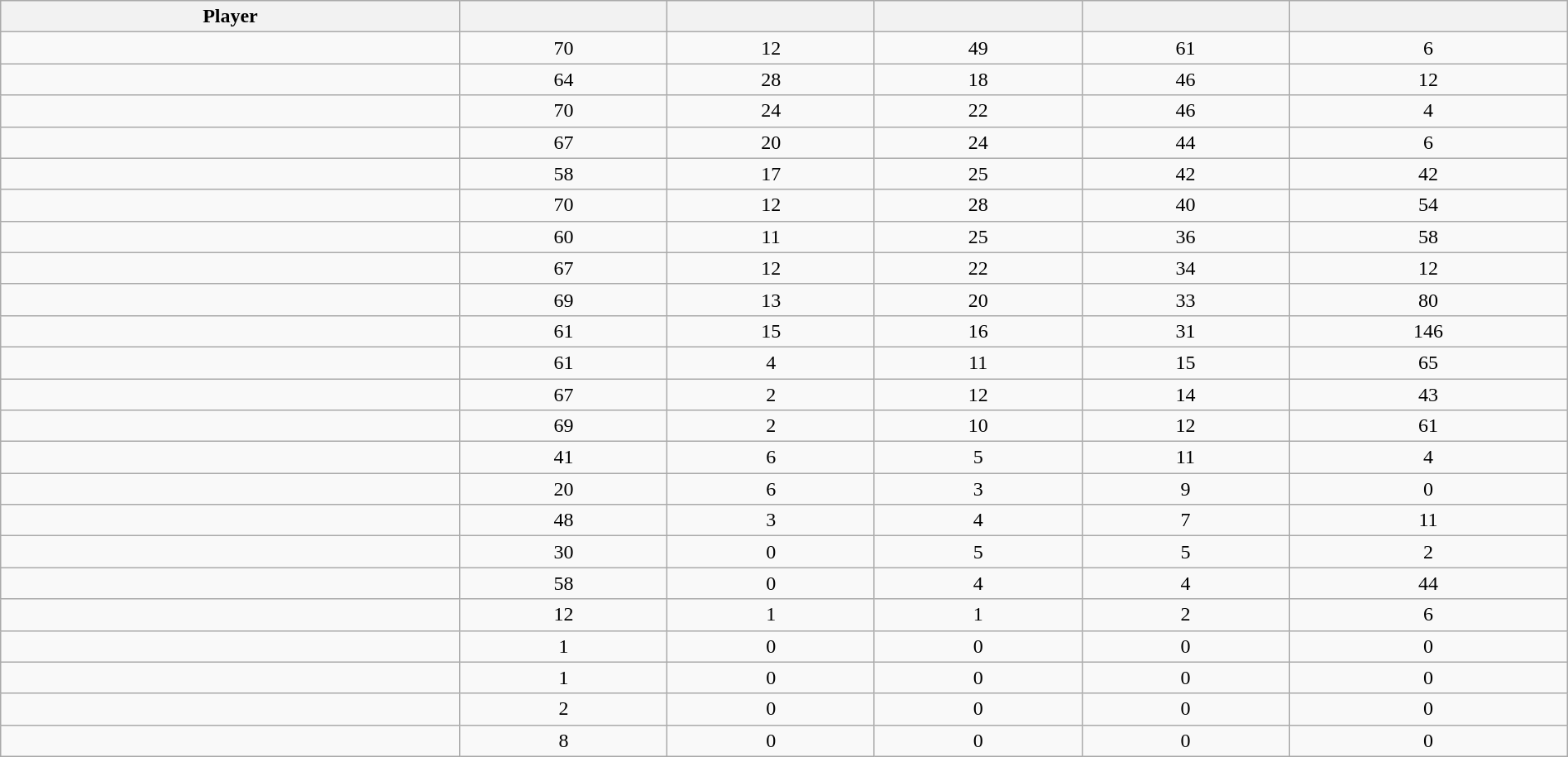<table class="wikitable sortable" style="width:100%;">
<tr align=center>
<th>Player</th>
<th></th>
<th></th>
<th></th>
<th></th>
<th></th>
</tr>
<tr align=center>
<td></td>
<td>70</td>
<td>12</td>
<td>49</td>
<td>61</td>
<td>6</td>
</tr>
<tr align=center>
<td></td>
<td>64</td>
<td>28</td>
<td>18</td>
<td>46</td>
<td>12</td>
</tr>
<tr align=center>
<td></td>
<td>70</td>
<td>24</td>
<td>22</td>
<td>46</td>
<td>4</td>
</tr>
<tr align=center>
<td></td>
<td>67</td>
<td>20</td>
<td>24</td>
<td>44</td>
<td>6</td>
</tr>
<tr align=center>
<td></td>
<td>58</td>
<td>17</td>
<td>25</td>
<td>42</td>
<td>42</td>
</tr>
<tr align=center>
<td></td>
<td>70</td>
<td>12</td>
<td>28</td>
<td>40</td>
<td>54</td>
</tr>
<tr align=center>
<td></td>
<td>60</td>
<td>11</td>
<td>25</td>
<td>36</td>
<td>58</td>
</tr>
<tr align=center>
<td></td>
<td>67</td>
<td>12</td>
<td>22</td>
<td>34</td>
<td>12</td>
</tr>
<tr align=center>
<td></td>
<td>69</td>
<td>13</td>
<td>20</td>
<td>33</td>
<td>80</td>
</tr>
<tr align=center>
<td></td>
<td>61</td>
<td>15</td>
<td>16</td>
<td>31</td>
<td>146</td>
</tr>
<tr align=center>
<td></td>
<td>61</td>
<td>4</td>
<td>11</td>
<td>15</td>
<td>65</td>
</tr>
<tr align=center>
<td></td>
<td>67</td>
<td>2</td>
<td>12</td>
<td>14</td>
<td>43</td>
</tr>
<tr align=center>
<td></td>
<td>69</td>
<td>2</td>
<td>10</td>
<td>12</td>
<td>61</td>
</tr>
<tr align=center>
<td></td>
<td>41</td>
<td>6</td>
<td>5</td>
<td>11</td>
<td>4</td>
</tr>
<tr align=center>
<td></td>
<td>20</td>
<td>6</td>
<td>3</td>
<td>9</td>
<td>0</td>
</tr>
<tr align=center>
<td></td>
<td>48</td>
<td>3</td>
<td>4</td>
<td>7</td>
<td>11</td>
</tr>
<tr align=center>
<td></td>
<td>30</td>
<td>0</td>
<td>5</td>
<td>5</td>
<td>2</td>
</tr>
<tr align=center>
<td></td>
<td>58</td>
<td>0</td>
<td>4</td>
<td>4</td>
<td>44</td>
</tr>
<tr align=center>
<td></td>
<td>12</td>
<td>1</td>
<td>1</td>
<td>2</td>
<td>6</td>
</tr>
<tr align=center>
<td></td>
<td>1</td>
<td>0</td>
<td>0</td>
<td>0</td>
<td>0</td>
</tr>
<tr align=center>
<td></td>
<td>1</td>
<td>0</td>
<td>0</td>
<td>0</td>
<td>0</td>
</tr>
<tr align=center>
<td></td>
<td>2</td>
<td>0</td>
<td>0</td>
<td>0</td>
<td>0</td>
</tr>
<tr align=center>
<td></td>
<td>8</td>
<td>0</td>
<td>0</td>
<td>0</td>
<td>0</td>
</tr>
</table>
